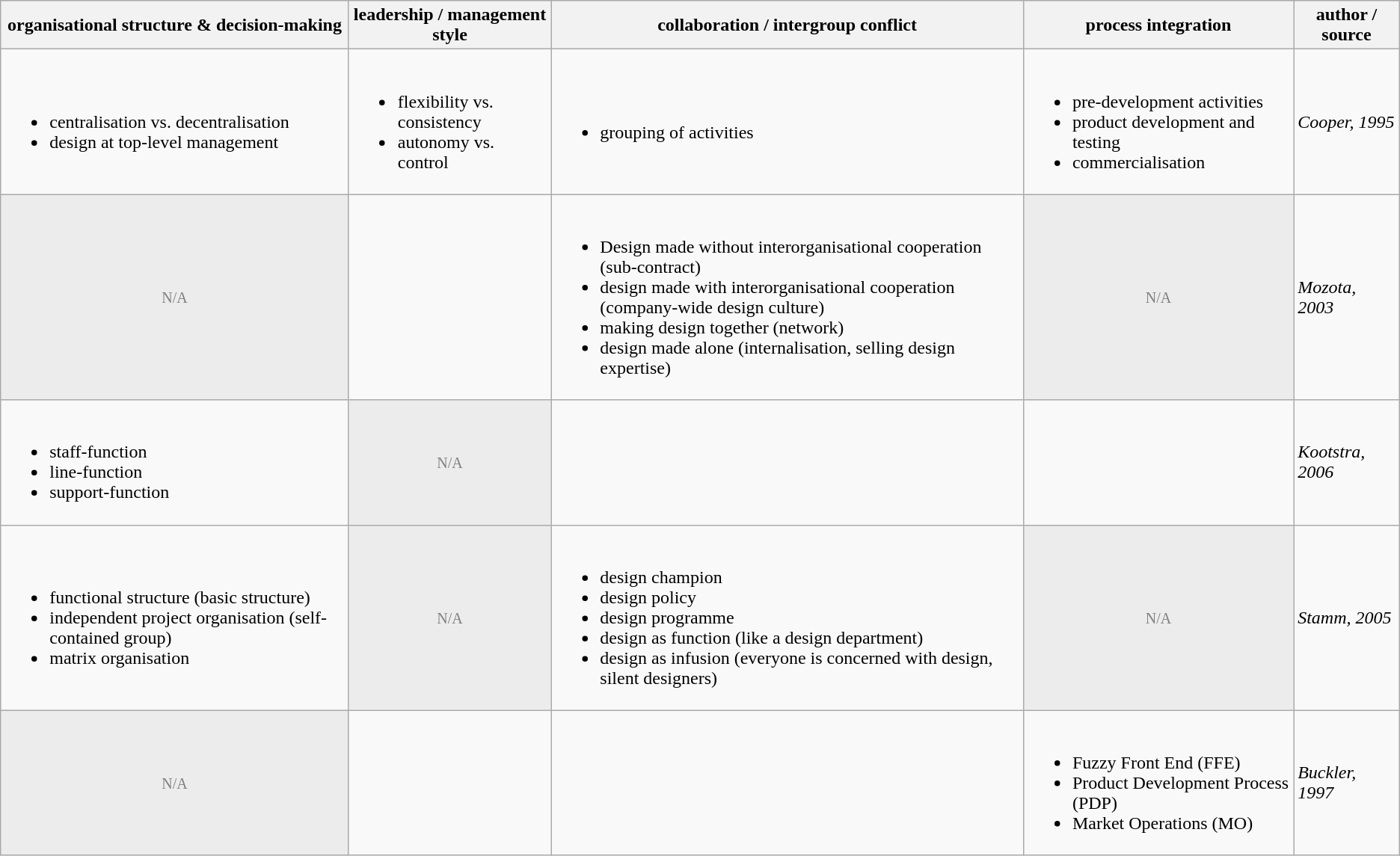<table class="wikitable">
<tr>
<th>organisational structure & decision-making</th>
<th>leadership / management style</th>
<th>collaboration / intergroup conflict</th>
<th>process integration</th>
<th>author / source</th>
</tr>
<tr>
<td><br><ul><li>centralisation vs. decentralisation</li><li>design at top-level management</li></ul></td>
<td><br><ul><li>flexibility vs. consistency</li><li>autonomy vs. control</li></ul></td>
<td><br><ul><li>grouping of activities</li></ul></td>
<td><br><ul><li>pre-development activities</li><li>product development and testing</li><li>commercialisation</li></ul></td>
<td><em>Cooper, 1995</em> </td>
</tr>
<tr>
<td style="background: #ececec; color: grey; vertical-align: middle; text-align:center;" class="table-na"><small>N/A</small></td>
<td></td>
<td><br><ul><li>Design made without interorganisational cooperation (sub-contract)</li><li>design made with interorganisational cooperation (company-wide design culture)</li><li>making design together (network)</li><li>design made alone (internalisation, selling design expertise)</li></ul></td>
<td style="background: #ececec; color: grey; vertical-align: middle; text-align:center;" class="table-na"><small>N/A</small></td>
<td><em>Mozota, 2003</em> </td>
</tr>
<tr>
<td><br><ul><li>staff-function</li><li>line-function</li><li>support-function</li></ul></td>
<td style="background: #ececec; color: grey; vertical-align: middle; text-align:center;" class="table-na"><small>N/A</small></td>
<td></td>
<td></td>
<td><em>Kootstra, 2006</em> </td>
</tr>
<tr>
<td><br><ul><li>functional structure (basic structure)</li><li>independent project organisation (self-contained group)</li><li>matrix organisation</li></ul></td>
<td style="background: #ececec; color: grey; vertical-align: middle; text-align:center;" class="table-na"><small>N/A</small></td>
<td><br><ul><li>design champion</li><li>design policy</li><li>design programme</li><li>design as function (like a design department)</li><li>design as infusion (everyone is concerned with design, silent designers)</li></ul></td>
<td style="background: #ececec; color: grey; vertical-align: middle; text-align:center;" class="table-na"><small>N/A</small></td>
<td><em>Stamm, 2005</em> </td>
</tr>
<tr>
<td style="background: #ececec; color: grey; vertical-align: middle; text-align:center;" class="table-na"><small>N/A</small></td>
<td></td>
<td></td>
<td><br><ul><li>Fuzzy Front End (FFE)</li><li>Product Development Process (PDP)</li><li>Market Operations (MO)</li></ul></td>
<td><em>Buckler, 1997</em> </td>
</tr>
</table>
